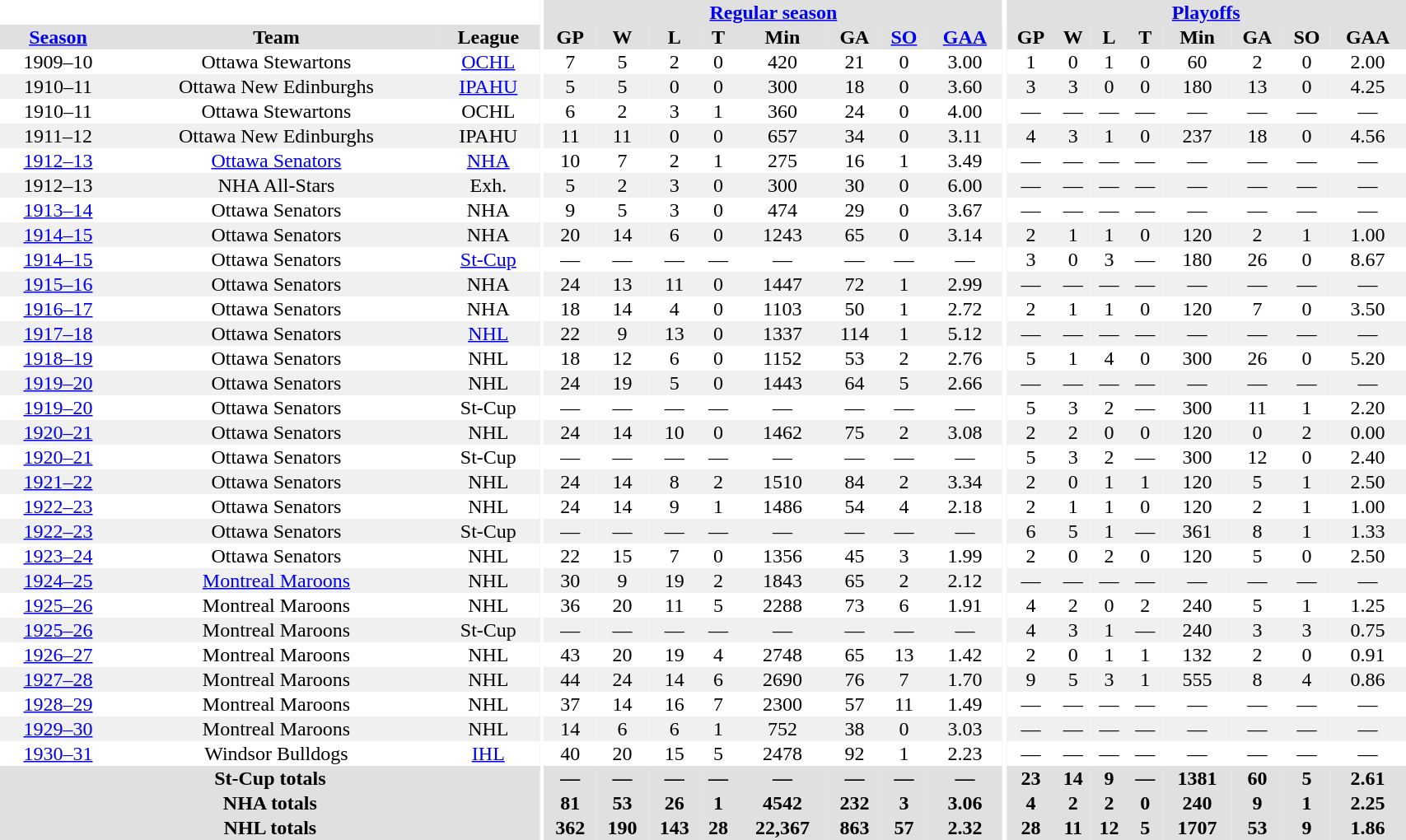<table border="0" cellpadding="1" cellspacing="0" style="width:90%; text-align:center;">
<tr bgcolor="#e0e0e0">
<th colspan="3" bgcolor="#ffffff"></th>
<th rowspan="99" bgcolor="#ffffff"></th>
<th colspan="8" bgcolor="#e0e0e0"><a href='#'>Regular season</a></th>
<th rowspan="99" bgcolor="#ffffff"></th>
<th colspan="8" bgcolor="#e0e0e0"><a href='#'>Playoffs</a></th>
</tr>
<tr bgcolor="#e0e0e0">
<th><a href='#'>Season</a></th>
<th>Team</th>
<th>League</th>
<th>GP</th>
<th>W</th>
<th>L</th>
<th>T</th>
<th>Min</th>
<th>GA</th>
<th><a href='#'>SO</a></th>
<th><a href='#'>GAA</a></th>
<th>GP</th>
<th>W</th>
<th>L</th>
<th>T</th>
<th>Min</th>
<th>GA</th>
<th>SO</th>
<th>GAA</th>
</tr>
<tr>
<td>1909–10</td>
<td>Ottawa Stewartons</td>
<td><a href='#'>OCHL</a></td>
<td>7</td>
<td>5</td>
<td>2</td>
<td>0</td>
<td>420</td>
<td>21</td>
<td>0</td>
<td>3.00</td>
<td>1</td>
<td>0</td>
<td>1</td>
<td>0</td>
<td>60</td>
<td>2</td>
<td>0</td>
<td>2.00</td>
</tr>
<tr bgcolor="#f0f0f0">
<td>1910–11</td>
<td>Ottawa New Edinburghs</td>
<td><a href='#'>IPAHU</a></td>
<td>5</td>
<td>5</td>
<td>0</td>
<td>0</td>
<td>300</td>
<td>18</td>
<td>0</td>
<td>3.60</td>
<td>3</td>
<td>3</td>
<td>0</td>
<td>0</td>
<td>180</td>
<td>13</td>
<td>0</td>
<td>4.25</td>
</tr>
<tr>
<td>1910–11</td>
<td>Ottawa Stewartons</td>
<td>OCHL</td>
<td>6</td>
<td>2</td>
<td>3</td>
<td>1</td>
<td>360</td>
<td>24</td>
<td>0</td>
<td>4.00</td>
<td>—</td>
<td>—</td>
<td>—</td>
<td>—</td>
<td>—</td>
<td>—</td>
<td>—</td>
<td>—</td>
</tr>
<tr bgcolor="#f0f0f0">
<td>1911–12</td>
<td>Ottawa New Edinburghs</td>
<td>IPAHU</td>
<td>11</td>
<td>11</td>
<td>0</td>
<td>0</td>
<td>657</td>
<td>34</td>
<td>0</td>
<td>3.11</td>
<td>4</td>
<td>3</td>
<td>1</td>
<td>0</td>
<td>237</td>
<td>18</td>
<td>0</td>
<td>4.56</td>
</tr>
<tr>
<td><a href='#'>1912–13</a></td>
<td><a href='#'>Ottawa Senators</a></td>
<td><a href='#'>NHA</a></td>
<td>10</td>
<td>7</td>
<td>2</td>
<td>1</td>
<td>275</td>
<td>16</td>
<td>1</td>
<td>3.49</td>
<td>—</td>
<td>—</td>
<td>—</td>
<td>—</td>
<td>—</td>
<td>—</td>
<td>—</td>
<td>—</td>
</tr>
<tr bgcolor="#f0f0f0">
<td>1912–13</td>
<td>NHA All-Stars</td>
<td>Exh.</td>
<td>5</td>
<td>2</td>
<td>3</td>
<td>0</td>
<td>300</td>
<td>30</td>
<td>0</td>
<td>6.00</td>
<td>—</td>
<td>—</td>
<td>—</td>
<td>—</td>
<td>—</td>
<td>—</td>
<td>—</td>
<td>—</td>
</tr>
<tr>
<td><a href='#'>1913–14</a></td>
<td>Ottawa Senators</td>
<td>NHA</td>
<td>9</td>
<td>5</td>
<td>3</td>
<td>0</td>
<td>474</td>
<td>29</td>
<td>0</td>
<td>3.67</td>
<td>—</td>
<td>—</td>
<td>—</td>
<td>—</td>
<td>—</td>
<td>—</td>
<td>—</td>
<td>—</td>
</tr>
<tr bgcolor="#f0f0f0">
<td><a href='#'>1914–15</a></td>
<td>Ottawa Senators</td>
<td>NHA</td>
<td>20</td>
<td>14</td>
<td>6</td>
<td>0</td>
<td>1243</td>
<td>65</td>
<td>0</td>
<td>3.14</td>
<td>2</td>
<td>1</td>
<td>1</td>
<td>0</td>
<td>120</td>
<td>2</td>
<td>1</td>
<td>1.00</td>
</tr>
<tr>
<td><a href='#'>1914–15</a></td>
<td>Ottawa Senators</td>
<td><a href='#'>St-Cup</a></td>
<td>—</td>
<td>—</td>
<td>—</td>
<td>—</td>
<td>—</td>
<td>—</td>
<td>—</td>
<td>—</td>
<td>3</td>
<td>0</td>
<td>3</td>
<td>—</td>
<td>180</td>
<td>26</td>
<td>0</td>
<td>8.67</td>
</tr>
<tr bgcolor="#f0f0f0">
<td><a href='#'>1915–16</a></td>
<td>Ottawa Senators</td>
<td>NHA</td>
<td>24</td>
<td>13</td>
<td>11</td>
<td>0</td>
<td>1447</td>
<td>72</td>
<td>1</td>
<td>2.99</td>
<td>—</td>
<td>—</td>
<td>—</td>
<td>—</td>
<td>—</td>
<td>—</td>
<td>—</td>
<td>—</td>
</tr>
<tr>
<td><a href='#'>1916–17</a></td>
<td>Ottawa Senators</td>
<td>NHA</td>
<td>18</td>
<td>14</td>
<td>4</td>
<td>0</td>
<td>1103</td>
<td>50</td>
<td>1</td>
<td>2.72</td>
<td>2</td>
<td>1</td>
<td>1</td>
<td>0</td>
<td>120</td>
<td>7</td>
<td>0</td>
<td>3.50</td>
</tr>
<tr bgcolor="#f0f0f0">
<td><a href='#'>1917–18</a></td>
<td>Ottawa Senators</td>
<td><a href='#'>NHL</a></td>
<td>22</td>
<td>9</td>
<td>13</td>
<td>0</td>
<td>1337</td>
<td>114</td>
<td>1</td>
<td>5.12</td>
<td>—</td>
<td>—</td>
<td>—</td>
<td>—</td>
<td>—</td>
<td>—</td>
<td>—</td>
<td>—</td>
</tr>
<tr>
<td><a href='#'>1918–19</a></td>
<td>Ottawa Senators</td>
<td>NHL</td>
<td>18</td>
<td>12</td>
<td>6</td>
<td>0</td>
<td>1152</td>
<td>53</td>
<td>2</td>
<td>2.76</td>
<td>5</td>
<td>1</td>
<td>4</td>
<td>0</td>
<td>300</td>
<td>26</td>
<td>0</td>
<td>5.20</td>
</tr>
<tr bgcolor="#f0f0f0">
<td><a href='#'>1919–20</a></td>
<td>Ottawa Senators</td>
<td>NHL</td>
<td>24</td>
<td>19</td>
<td>5</td>
<td>0</td>
<td>1443</td>
<td>64</td>
<td>5</td>
<td>2.66</td>
<td>—</td>
<td>—</td>
<td>—</td>
<td>—</td>
<td>—</td>
<td>—</td>
<td>—</td>
<td>—</td>
</tr>
<tr>
<td><a href='#'>1919–20</a></td>
<td>Ottawa Senators</td>
<td>St-Cup</td>
<td>—</td>
<td>—</td>
<td>—</td>
<td>—</td>
<td>—</td>
<td>—</td>
<td>—</td>
<td>—</td>
<td>5</td>
<td>3</td>
<td>2</td>
<td>—</td>
<td>300</td>
<td>11</td>
<td>1</td>
<td>2.20</td>
</tr>
<tr bgcolor="#f0f0f0">
<td><a href='#'>1920–21</a></td>
<td>Ottawa Senators</td>
<td>NHL</td>
<td>24</td>
<td>14</td>
<td>10</td>
<td>0</td>
<td>1462</td>
<td>75</td>
<td>2</td>
<td>3.08</td>
<td>2</td>
<td>2</td>
<td>0</td>
<td>0</td>
<td>120</td>
<td>0</td>
<td>2</td>
<td>0.00</td>
</tr>
<tr>
<td><a href='#'>1920–21</a></td>
<td>Ottawa Senators</td>
<td>St-Cup</td>
<td>—</td>
<td>—</td>
<td>—</td>
<td>—</td>
<td>—</td>
<td>—</td>
<td>—</td>
<td>—</td>
<td>5</td>
<td>3</td>
<td>2</td>
<td>—</td>
<td>300</td>
<td>12</td>
<td>0</td>
<td>2.40</td>
</tr>
<tr bgcolor="#f0f0f0">
<td><a href='#'>1921–22</a></td>
<td>Ottawa Senators</td>
<td>NHL</td>
<td>24</td>
<td>14</td>
<td>8</td>
<td>2</td>
<td>1510</td>
<td>84</td>
<td>2</td>
<td>3.34</td>
<td>2</td>
<td>0</td>
<td>1</td>
<td>1</td>
<td>120</td>
<td>5</td>
<td>1</td>
<td>2.50</td>
</tr>
<tr>
<td><a href='#'>1922–23</a></td>
<td>Ottawa Senators</td>
<td>NHL</td>
<td>24</td>
<td>14</td>
<td>9</td>
<td>1</td>
<td>1486</td>
<td>54</td>
<td>4</td>
<td>2.18</td>
<td>2</td>
<td>1</td>
<td>1</td>
<td>0</td>
<td>120</td>
<td>2</td>
<td>1</td>
<td>1.00</td>
</tr>
<tr bgcolor="#f0f0f0">
<td><a href='#'>1922–23</a></td>
<td>Ottawa Senators</td>
<td>St-Cup</td>
<td>—</td>
<td>—</td>
<td>—</td>
<td>—</td>
<td>—</td>
<td>—</td>
<td>—</td>
<td>—</td>
<td>6</td>
<td>5</td>
<td>1</td>
<td>—</td>
<td>361</td>
<td>8</td>
<td>1</td>
<td>1.33</td>
</tr>
<tr>
<td><a href='#'>1923–24</a></td>
<td>Ottawa Senators</td>
<td>NHL</td>
<td>22</td>
<td>15</td>
<td>7</td>
<td>0</td>
<td>1356</td>
<td>45</td>
<td>3</td>
<td>1.99</td>
<td>2</td>
<td>0</td>
<td>2</td>
<td>0</td>
<td>120</td>
<td>5</td>
<td>0</td>
<td>2.50</td>
</tr>
<tr bgcolor="#f0f0f0">
<td><a href='#'>1924–25</a></td>
<td><a href='#'>Montreal Maroons</a></td>
<td>NHL</td>
<td>30</td>
<td>9</td>
<td>19</td>
<td>2</td>
<td>1843</td>
<td>65</td>
<td>2</td>
<td>2.12</td>
<td>—</td>
<td>—</td>
<td>—</td>
<td>—</td>
<td>—</td>
<td>—</td>
<td>—</td>
<td>—</td>
</tr>
<tr>
<td><a href='#'>1925–26</a></td>
<td>Montreal Maroons</td>
<td>NHL</td>
<td>36</td>
<td>20</td>
<td>11</td>
<td>5</td>
<td>2288</td>
<td>73</td>
<td>6</td>
<td>1.91</td>
<td>4</td>
<td>2</td>
<td>0</td>
<td>2</td>
<td>240</td>
<td>5</td>
<td>1</td>
<td>1.25</td>
</tr>
<tr bgcolor="#f0f0f0">
<td><a href='#'>1925–26</a></td>
<td>Montreal Maroons</td>
<td>St-Cup</td>
<td>—</td>
<td>—</td>
<td>—</td>
<td>—</td>
<td>—</td>
<td>—</td>
<td>—</td>
<td>—</td>
<td>4</td>
<td>3</td>
<td>1</td>
<td>—</td>
<td>240</td>
<td>3</td>
<td>3</td>
<td>0.75</td>
</tr>
<tr>
<td><a href='#'>1926–27</a></td>
<td>Montreal Maroons</td>
<td>NHL</td>
<td>43</td>
<td>20</td>
<td>19</td>
<td>4</td>
<td>2748</td>
<td>65</td>
<td>13</td>
<td>1.42</td>
<td>2</td>
<td>0</td>
<td>1</td>
<td>1</td>
<td>132</td>
<td>2</td>
<td>0</td>
<td>0.91</td>
</tr>
<tr bgcolor="#f0f0f0">
<td><a href='#'>1927–28</a></td>
<td>Montreal Maroons</td>
<td>NHL</td>
<td>44</td>
<td>24</td>
<td>14</td>
<td>6</td>
<td>2690</td>
<td>76</td>
<td>7</td>
<td>1.70</td>
<td>9</td>
<td>5</td>
<td>3</td>
<td>1</td>
<td>555</td>
<td>8</td>
<td>4</td>
<td>0.86</td>
</tr>
<tr>
<td><a href='#'>1928–29</a></td>
<td>Montreal Maroons</td>
<td>NHL</td>
<td>37</td>
<td>14</td>
<td>16</td>
<td>7</td>
<td>2300</td>
<td>57</td>
<td>11</td>
<td>1.49</td>
<td>—</td>
<td>—</td>
<td>—</td>
<td>—</td>
<td>—</td>
<td>—</td>
<td>—</td>
<td>—</td>
</tr>
<tr bgcolor="#f0f0f0">
<td><a href='#'>1929–30</a></td>
<td>Montreal Maroons</td>
<td>NHL</td>
<td>14</td>
<td>6</td>
<td>6</td>
<td>1</td>
<td>752</td>
<td>38</td>
<td>0</td>
<td>3.03</td>
<td>—</td>
<td>—</td>
<td>—</td>
<td>—</td>
<td>—</td>
<td>—</td>
<td>—</td>
<td>—</td>
</tr>
<tr>
<td><a href='#'>1930–31</a></td>
<td>Windsor Bulldogs</td>
<td><a href='#'>IHL</a></td>
<td>40</td>
<td>20</td>
<td>15</td>
<td>5</td>
<td>2478</td>
<td>92</td>
<td>1</td>
<td>2.23</td>
<td>—</td>
<td>—</td>
<td>—</td>
<td>—</td>
<td>—</td>
<td>—</td>
<td>—</td>
<td>—</td>
</tr>
<tr bgcolor="#e0e0e0">
<th colspan="3">St-Cup totals</th>
<th>—</th>
<th>—</th>
<th>—</th>
<th>—</th>
<th>—</th>
<th>—</th>
<th>—</th>
<th>—</th>
<th>23</th>
<th>14</th>
<th>9</th>
<th>—</th>
<th>1381</th>
<th>60</th>
<th>5</th>
<th>2.61</th>
</tr>
<tr bgcolor="#e0e0e0">
<th colspan="3">NHA totals</th>
<th>81</th>
<th>53</th>
<th>26</th>
<th>1</th>
<th>4542</th>
<th>232</th>
<th>3</th>
<th>3.06</th>
<th>4</th>
<th>2</th>
<th>2</th>
<th>0</th>
<th>240</th>
<th>9</th>
<th>1</th>
<th>2.25</th>
</tr>
<tr bgcolor="#e0e0e0">
<th colspan="3">NHL totals</th>
<th>362</th>
<th>190</th>
<th>143</th>
<th>28</th>
<th>22,367</th>
<th>863</th>
<th>57</th>
<th>2.32</th>
<th>28</th>
<th>11</th>
<th>12</th>
<th>5</th>
<th>1707</th>
<th>53</th>
<th>9</th>
<th>1.86</th>
</tr>
</table>
